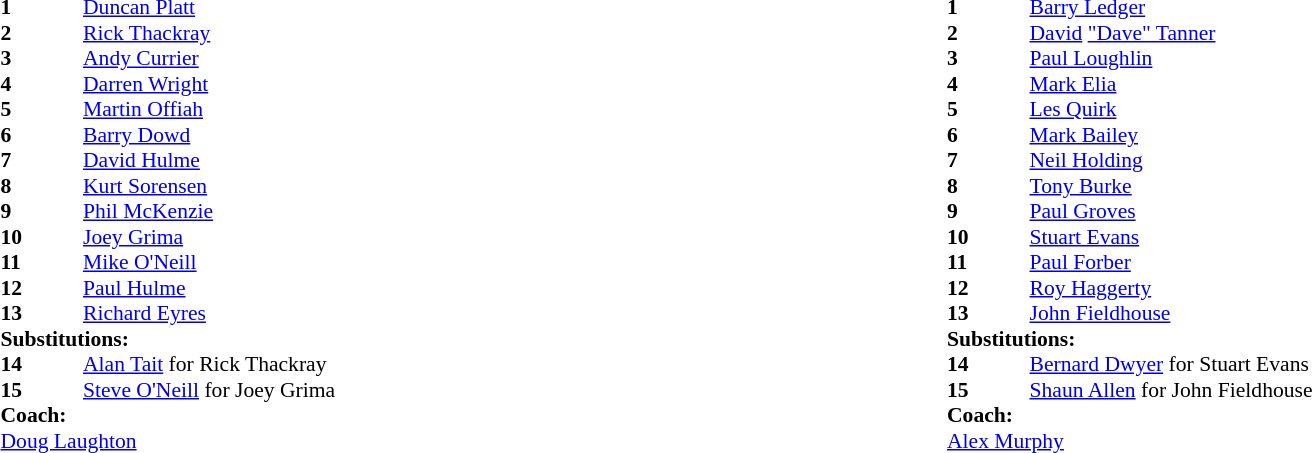<table width="100%">
<tr>
<td valign="top" width="50%"><br><table style="font-size: 90%" cellspacing="0" cellpadding="0">
<tr>
<th width="55"></th>
</tr>
<tr>
<td><strong>1</strong></td>
<td><a href='#'>Duncan Platt</a></td>
</tr>
<tr>
<td><strong>2</strong></td>
<td><a href='#'>Rick Thackray</a></td>
</tr>
<tr>
<td><strong>3</strong></td>
<td><a href='#'>Andy Currier</a></td>
</tr>
<tr>
<td><strong>4</strong></td>
<td><a href='#'>Darren Wright</a></td>
</tr>
<tr>
<td><strong>5</strong></td>
<td><a href='#'>Martin Offiah</a></td>
</tr>
<tr>
<td><strong>6</strong></td>
<td><a href='#'>Barry Dowd</a></td>
</tr>
<tr>
<td><strong>7</strong></td>
<td><a href='#'>David Hulme</a></td>
</tr>
<tr>
<td><strong>8</strong></td>
<td><a href='#'>Kurt Sorensen</a></td>
</tr>
<tr>
<td><strong>9</strong></td>
<td><a href='#'>Phil McKenzie</a></td>
</tr>
<tr>
<td><strong>10</strong></td>
<td><a href='#'>Joey Grima</a></td>
</tr>
<tr>
<td><strong>11</strong></td>
<td><a href='#'>Mike O'Neill</a></td>
</tr>
<tr>
<td><strong>12</strong></td>
<td><a href='#'>Paul Hulme</a></td>
</tr>
<tr>
<td><strong>13</strong></td>
<td><a href='#'>Richard Eyres</a></td>
</tr>
<tr>
<td colspan=3><strong>Substitutions:</strong></td>
</tr>
<tr>
<td><strong>14</strong></td>
<td><a href='#'>Alan Tait</a> for Rick Thackray</td>
</tr>
<tr>
<td><strong>15</strong></td>
<td><a href='#'>Steve O'Neill</a> for Joey Grima</td>
</tr>
<tr>
<td colspan=3><strong>Coach:</strong></td>
</tr>
<tr>
<td colspan="4"><a href='#'>Doug Laughton</a></td>
</tr>
</table>
</td>
<td valign="top" width="50%"><br><table style="font-size: 90%" cellspacing="0" cellpadding="0">
<tr>
<th width="55"></th>
</tr>
<tr>
<td><strong>1</strong></td>
<td><a href='#'>Barry Ledger</a></td>
</tr>
<tr>
<td><strong>2</strong></td>
<td><a href='#'>David</a> <a href='#'>"Dave" Tanner</a></td>
</tr>
<tr>
<td><strong>3</strong></td>
<td><a href='#'>Paul Loughlin</a></td>
</tr>
<tr>
<td><strong>4</strong></td>
<td><a href='#'>Mark Elia</a></td>
</tr>
<tr>
<td><strong>5</strong></td>
<td><a href='#'>Les Quirk</a></td>
</tr>
<tr>
<td><strong>6</strong></td>
<td><a href='#'>Mark Bailey</a></td>
</tr>
<tr>
<td><strong>7</strong></td>
<td><a href='#'>Neil Holding</a></td>
</tr>
<tr>
<td><strong>8</strong></td>
<td><a href='#'>Tony Burke</a></td>
</tr>
<tr>
<td><strong>9</strong></td>
<td><a href='#'>Paul Groves</a></td>
</tr>
<tr>
<td><strong>10</strong></td>
<td><a href='#'>Stuart Evans</a></td>
</tr>
<tr>
<td><strong>11</strong></td>
<td><a href='#'>Paul Forber</a></td>
</tr>
<tr>
<td><strong>12</strong></td>
<td><a href='#'>Roy Haggerty</a></td>
</tr>
<tr>
<td><strong>13</strong></td>
<td><a href='#'>John Fieldhouse</a></td>
</tr>
<tr>
<td colspan=3><strong>Substitutions:</strong></td>
</tr>
<tr>
<td><strong>14</strong></td>
<td><a href='#'>Bernard Dwyer</a> for Stuart Evans</td>
</tr>
<tr>
<td><strong>15</strong></td>
<td><a href='#'>Shaun Allen</a> for John Fieldhouse</td>
</tr>
<tr>
<td colspan=3><strong>Coach:</strong></td>
</tr>
<tr>
<td colspan="4"><a href='#'>Alex Murphy</a></td>
</tr>
</table>
</td>
</tr>
</table>
